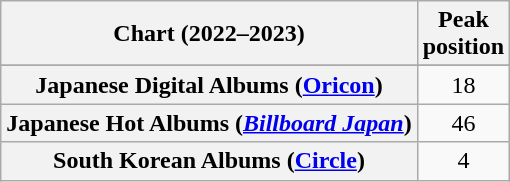<table class="wikitable sortable plainrowheaders" style="text-align:center">
<tr>
<th scope="col">Chart (2022–2023)</th>
<th scope="col">Peak<br>position</th>
</tr>
<tr>
</tr>
<tr>
<th scope="row">Japanese Digital Albums (<a href='#'>Oricon</a>)</th>
<td>18</td>
</tr>
<tr>
<th scope="row">Japanese Hot Albums (<em><a href='#'>Billboard Japan</a></em>)</th>
<td>46</td>
</tr>
<tr>
<th scope="row">South Korean Albums (<a href='#'>Circle</a>)</th>
<td>4</td>
</tr>
</table>
